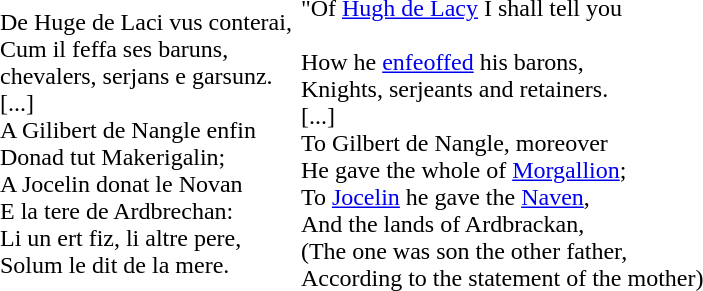<table cellpadding=2 style="background:transparent;">
<tr>
<td></td>
<td></td>
</tr>
<tr>
<td>De Huge de Laci vus conterai,<br>Cum il feffa ses baruns, 
<br>chevalers, serjans e garsunz.
<br>[...]
<br>A Gilibert de Nangle enfin 
<br> Donad tut Makerigalin; 
<br>A Jocelin donat le Novan 
<br> E la tere de Ardbrechan: 
<br> Li un ert fiz, li altre pere, 
<br> Solum le dit de la mere.</td>
<td>"Of <a href='#'>Hugh de Lacy</a> I shall tell you<br><br>How he <a href='#'>enfeoffed</a> his barons,<br>
Knights, serjeants and retainers.<br>
[...]<br>
To Gilbert de Nangle, moreover<br>
He gave the whole of <a href='#'>Morgallion</a>;<br>
To <a href='#'>Jocelin</a> he gave the <a href='#'>Naven</a>,<br>
And the lands of Ardbrackan,<br>
(The one was son the other father,<br>
According to the statement of the mother)</td>
</tr>
</table>
